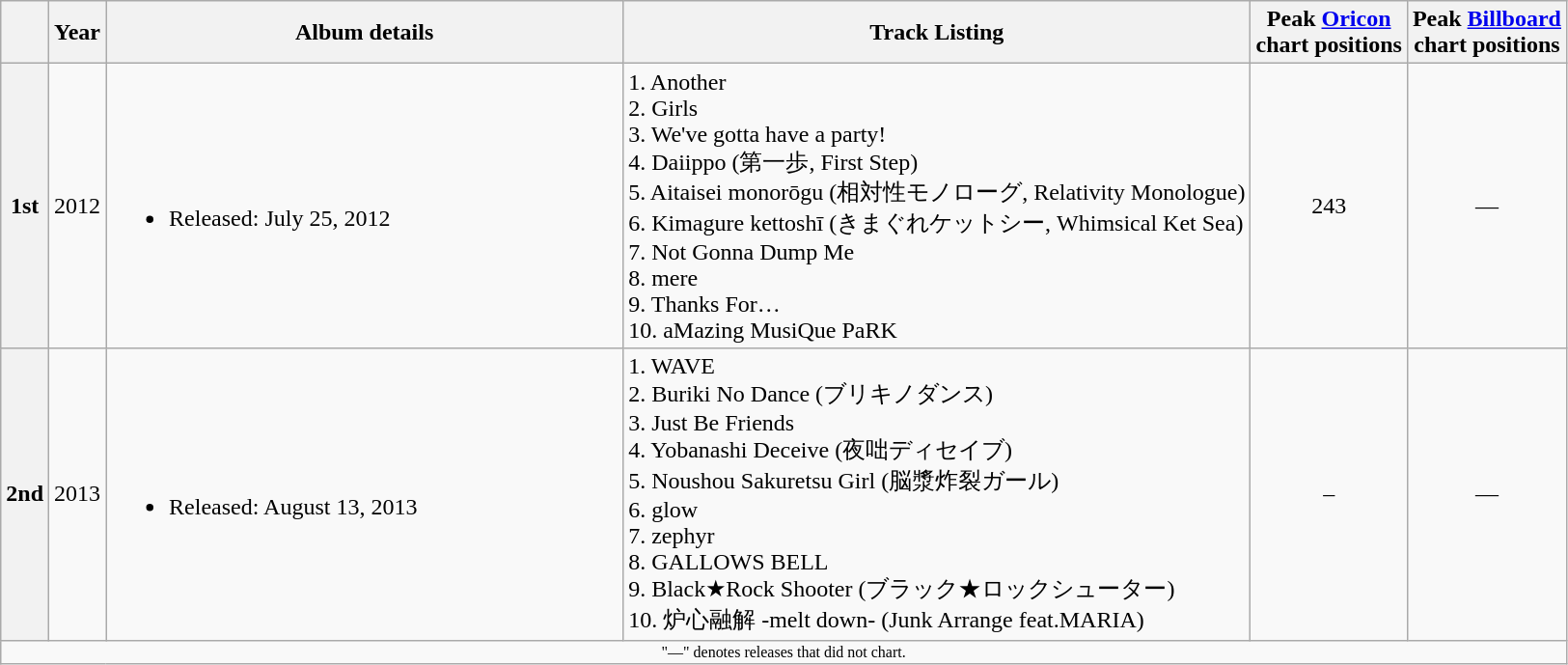<table class="wikitable" border="1">
<tr>
<th rowspan="1"></th>
<th rowspan="1">Year</th>
<th rowspan="1" width="350">Album details</th>
<th>Track Listing</th>
<th colspan="1">Peak <a href='#'>Oricon</a><br> chart positions</th>
<th colspan="1">Peak <a href='#'>Billboard</a><br> chart positions</th>
</tr>
<tr>
<th>1st</th>
<td rowspan="1">2012</td>
<td align="left"><br><ul><li>Released: July 25, 2012</li></ul></td>
<td>1. Another<br>2. Girls<br>3. We've gotta have a party!<br>4. Daiippo (第一歩, First Step)<br>5. Aitaisei monorōgu (相対性モノローグ, Relativity Monologue)<br>6. Kimagure kettoshī (きまぐれケットシー, Whimsical Ket Sea)<br>7. Not Gonna Dump Me<br>8. mere<br>9. Thanks For…<br>10. aMazing MusiQue PaRK</td>
<td align="center">243</td>
<td align="center">—</td>
</tr>
<tr>
<th>2nd</th>
<td rowspan="1">2013</td>
<td align="left"><br><ul><li>Released: August 13, 2013</li></ul></td>
<td>1. WAVE<br>2. Buriki No Dance (ブリキノダンス)<br>3. Just Be Friends<br>4. Yobanashi Deceive (夜咄ディセイブ)<br>5. Noushou Sakuretsu Girl (脳漿炸裂ガール)<br>6. glow<br>7. zephyr<br>8. GALLOWS BELL<br>9. Black★Rock Shooter (ブラック★ロックシューター)<br>10. 炉心融解 -melt down- (Junk Arrange feat.MARIA)</td>
<td align="center">–</td>
<td align="center">—</td>
</tr>
<tr>
<td align="center" colspan="13" style="font-size: 8pt">"—" denotes releases that did not chart.</td>
</tr>
</table>
